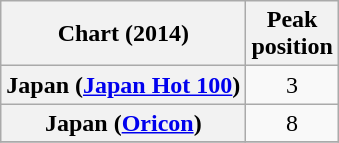<table class="wikitable plainrowheaders sortable">
<tr>
<th>Chart (2014)</th>
<th>Peak<br>position</th>
</tr>
<tr>
<th scope="row">Japan (<a href='#'>Japan Hot 100</a>)</th>
<td style="text-align:center;">3</td>
</tr>
<tr>
<th scope="row">Japan (<a href='#'>Oricon</a>)</th>
<td style="text-align:center;">8</td>
</tr>
<tr>
</tr>
</table>
